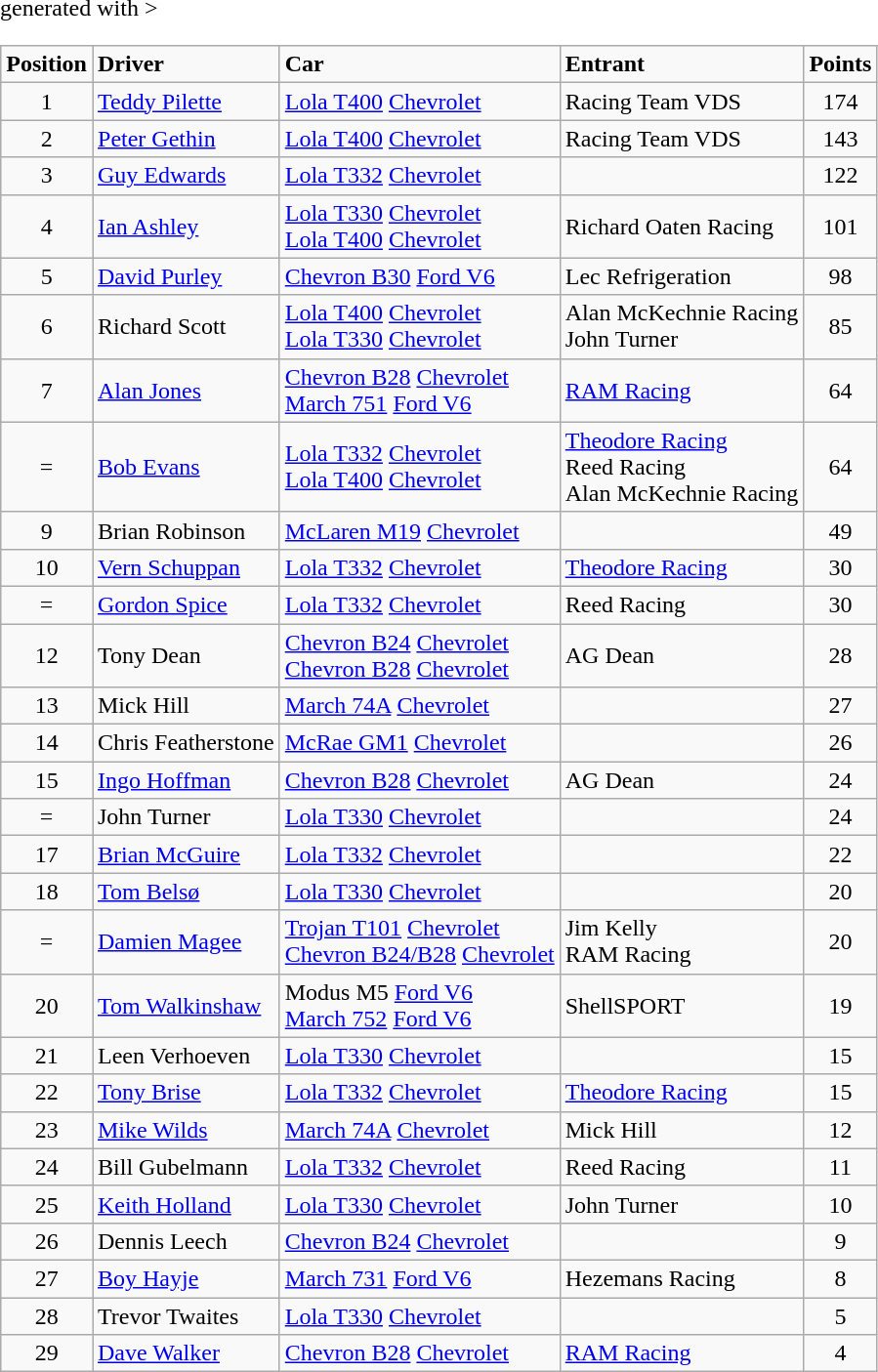<table class="wikitable" <hiddentext>generated with >
<tr style="font-weight:bold">
<td height="14" align="center">Position </td>
<td>Driver </td>
<td>Car </td>
<td>Entrant </td>
<td align="center">Points </td>
</tr>
<tr>
<td height="14" align="center">1</td>
<td><a href='#'>Teddy Pilette</a></td>
<td><a href='#'>Lola T400</a> <a href='#'>Chevrolet</a></td>
<td>Racing Team VDS</td>
<td align="center">174</td>
</tr>
<tr>
<td height="14" align="center">2</td>
<td><a href='#'>Peter Gethin</a></td>
<td><a href='#'>Lola T400</a> <a href='#'>Chevrolet</a></td>
<td>Racing Team VDS</td>
<td align="center">143</td>
</tr>
<tr>
<td height="14" align="center">3</td>
<td><a href='#'>Guy Edwards</a></td>
<td><a href='#'>Lola T332</a> <a href='#'>Chevrolet</a></td>
<td></td>
<td align="center">122</td>
</tr>
<tr>
<td height="14" align="center">4</td>
<td><a href='#'>Ian Ashley</a></td>
<td><a href='#'>Lola T330</a> <a href='#'>Chevrolet</a> <br> <a href='#'>Lola T400</a> <a href='#'>Chevrolet</a></td>
<td>Richard Oaten Racing</td>
<td align="center">101</td>
</tr>
<tr>
<td height="14" align="center">5</td>
<td><a href='#'>David Purley</a></td>
<td><a href='#'>Chevron B30</a> <a href='#'>Ford V6</a></td>
<td>Lec Refrigeration</td>
<td align="center">98</td>
</tr>
<tr>
<td height="14" align="center">6</td>
<td>Richard Scott</td>
<td><a href='#'>Lola T400</a> <a href='#'>Chevrolet</a> <br> <a href='#'>Lola T330</a> <a href='#'>Chevrolet</a></td>
<td>Alan McKechnie Racing <br> John Turner</td>
<td align="center">85</td>
</tr>
<tr>
<td height="14" align="center">7</td>
<td><a href='#'>Alan Jones</a></td>
<td><a href='#'>Chevron B28</a> <a href='#'>Chevrolet</a> <br> <a href='#'>March 751</a> <a href='#'>Ford V6</a></td>
<td><a href='#'>RAM Racing</a></td>
<td align="center">64</td>
</tr>
<tr>
<td height="14" align="center">=</td>
<td><a href='#'>Bob Evans</a></td>
<td><a href='#'>Lola T332</a> <a href='#'>Chevrolet</a> <br> <a href='#'>Lola T400</a> <a href='#'>Chevrolet</a></td>
<td><a href='#'>Theodore Racing</a> <br> Reed Racing <br> Alan McKechnie Racing</td>
<td align="center">64</td>
</tr>
<tr>
<td height="14" align="center">9</td>
<td>Brian Robinson</td>
<td><a href='#'>McLaren M19</a> <a href='#'>Chevrolet</a></td>
<td></td>
<td align="center">49</td>
</tr>
<tr>
<td height="14" align="center">10</td>
<td><a href='#'>Vern Schuppan</a></td>
<td><a href='#'>Lola T332</a> <a href='#'>Chevrolet</a></td>
<td><a href='#'>Theodore Racing</a></td>
<td align="center">30</td>
</tr>
<tr>
<td height="14" align="center">=</td>
<td><a href='#'>Gordon Spice</a></td>
<td><a href='#'>Lola T332</a> <a href='#'>Chevrolet</a></td>
<td>Reed Racing</td>
<td align="center">30</td>
</tr>
<tr>
<td height="14" align="center">12</td>
<td>Tony Dean</td>
<td><a href='#'>Chevron B24</a> <a href='#'>Chevrolet</a> <br> <a href='#'>Chevron B28</a> <a href='#'>Chevrolet</a></td>
<td>AG Dean</td>
<td align="center">28</td>
</tr>
<tr>
<td height="14" align="center">13</td>
<td>Mick Hill</td>
<td><a href='#'>March 74A</a> <a href='#'>Chevrolet</a></td>
<td></td>
<td align="center">27</td>
</tr>
<tr>
<td height="14" align="center">14</td>
<td>Chris Featherstone</td>
<td><a href='#'>McRae GM1</a> <a href='#'>Chevrolet</a></td>
<td></td>
<td align="center">26</td>
</tr>
<tr>
<td height="14" align="center">15</td>
<td><a href='#'>Ingo Hoffman</a></td>
<td><a href='#'>Chevron B28</a> <a href='#'>Chevrolet</a></td>
<td>AG Dean</td>
<td align="center">24</td>
</tr>
<tr>
<td height="14" align="center">=</td>
<td>John Turner</td>
<td><a href='#'>Lola T330</a> <a href='#'>Chevrolet</a></td>
<td></td>
<td align="center">24</td>
</tr>
<tr>
<td height="14" align="center">17</td>
<td><a href='#'>Brian McGuire</a></td>
<td><a href='#'>Lola T332</a> <a href='#'>Chevrolet</a></td>
<td></td>
<td align="center">22</td>
</tr>
<tr>
<td height="14" align="center">18</td>
<td><a href='#'>Tom Belsø</a></td>
<td><a href='#'>Lola T330</a> <a href='#'>Chevrolet</a></td>
<td></td>
<td align="center">20</td>
</tr>
<tr>
<td height="14" align="center">=</td>
<td><a href='#'>Damien Magee</a></td>
<td><a href='#'>Trojan T101</a> <a href='#'>Chevrolet</a> <br> <a href='#'>Chevron B24/B28</a> <a href='#'>Chevrolet</a></td>
<td>Jim Kelly <br> RAM Racing</td>
<td align="center">20</td>
</tr>
<tr>
<td height="14" align="center">20</td>
<td><a href='#'>Tom Walkinshaw</a></td>
<td>Modus M5 <a href='#'>Ford V6</a> <br> <a href='#'>March 752</a> <a href='#'>Ford V6</a></td>
<td>ShellSPORT</td>
<td align="center">19</td>
</tr>
<tr>
<td height="14" align="center">21</td>
<td>Leen Verhoeven</td>
<td><a href='#'>Lola T330</a> <a href='#'>Chevrolet</a></td>
<td></td>
<td align="center">15</td>
</tr>
<tr>
<td height="14" align="center">22</td>
<td><a href='#'>Tony Brise</a></td>
<td><a href='#'>Lola T332</a> <a href='#'>Chevrolet</a></td>
<td><a href='#'>Theodore Racing</a></td>
<td align="center">15</td>
</tr>
<tr>
<td height="14" align="center">23</td>
<td><a href='#'>Mike Wilds</a></td>
<td><a href='#'>March 74A</a> <a href='#'>Chevrolet</a></td>
<td>Mick Hill</td>
<td align="center">12</td>
</tr>
<tr>
<td height="14" align="center">24</td>
<td>Bill Gubelmann</td>
<td><a href='#'>Lola T332</a> <a href='#'>Chevrolet</a></td>
<td>Reed Racing</td>
<td align="center">11</td>
</tr>
<tr>
<td height="14" align="center">25</td>
<td><a href='#'>Keith Holland</a></td>
<td><a href='#'>Lola T330</a> <a href='#'>Chevrolet</a></td>
<td>John Turner</td>
<td align="center">10</td>
</tr>
<tr>
<td height="14" align="center">26</td>
<td>Dennis Leech</td>
<td><a href='#'>Chevron B24</a> <a href='#'>Chevrolet</a></td>
<td></td>
<td align="center">9</td>
</tr>
<tr>
<td height="14" align="center">27</td>
<td><a href='#'>Boy Hayje</a></td>
<td><a href='#'>March 731</a> <a href='#'>Ford V6</a></td>
<td>Hezemans Racing</td>
<td align="center">8</td>
</tr>
<tr>
<td height="14" align="center">28</td>
<td>Trevor Twaites</td>
<td><a href='#'>Lola T330</a> <a href='#'>Chevrolet</a></td>
<td></td>
<td align="center">5</td>
</tr>
<tr>
<td height="14" align="center">29</td>
<td><a href='#'>Dave Walker</a></td>
<td><a href='#'>Chevron B28</a> <a href='#'>Chevrolet</a></td>
<td><a href='#'>RAM Racing</a></td>
<td align="center">4</td>
</tr>
</table>
